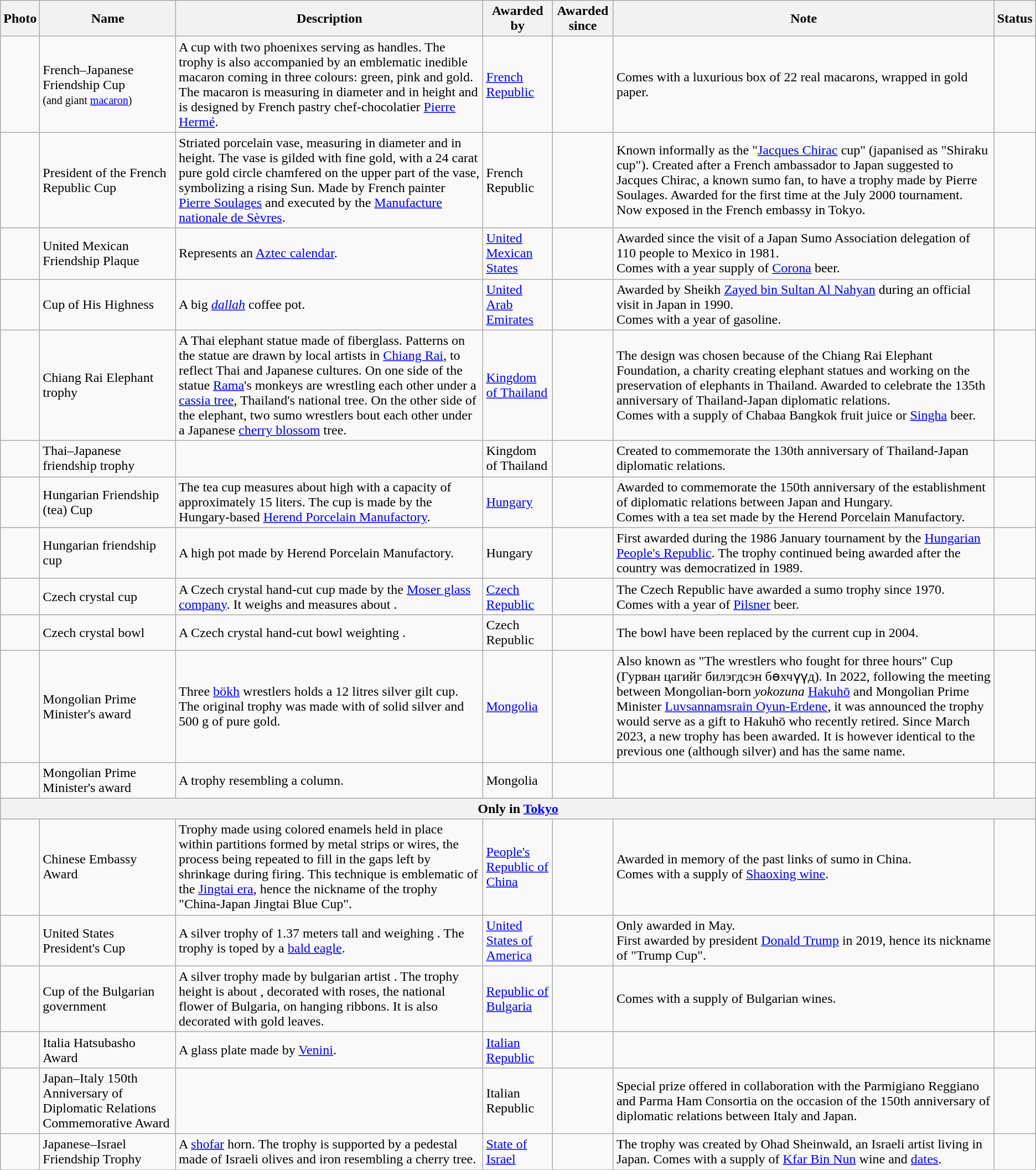<table class="wikitable sortable">
<tr>
<th>Photo</th>
<th>Name</th>
<th>Description</th>
<th>Awarded by</th>
<th>Awarded since</th>
<th>Note</th>
<th>Status</th>
</tr>
<tr>
<td></td>
<td>French–Japanese Friendship Cup <br><small>(and giant <a href='#'>macaron</a>)</small></td>
<td>A cup with two phoenixes serving as handles. The trophy is also accompanied by an emblematic inedible macaron coming in three colours: green, pink and gold. The macaron is measuring  in diameter and  in height and is designed by French pastry chef-chocolatier <a href='#'>Pierre Hermé</a>.</td>
<td><a href='#'>French Republic</a></td>
<td></td>
<td>Comes with a luxurious box of 22 real macarons, wrapped in gold paper.</td>
<td></td>
</tr>
<tr>
<td></td>
<td>President of the French Republic Cup</td>
<td>Striated porcelain vase, measuring  in diameter and  in height. The vase is gilded with fine gold, with a 24 carat pure gold circle chamfered on the upper part of the vase, symbolizing a rising Sun. Made by French painter <a href='#'>Pierre Soulages</a> and executed by the <a href='#'>Manufacture nationale de Sèvres</a>.</td>
<td>French Republic</td>
<td></td>
<td>Known informally as the "<a href='#'>Jacques Chirac</a> cup" (japanised as "Shiraku cup"). Created after a French ambassador to Japan suggested to Jacques Chirac, a known sumo fan, to have a trophy made by Pierre Soulages. Awarded for the first time at the July 2000 tournament. Now exposed in the French embassy in Tokyo.</td>
<td></td>
</tr>
<tr>
<td></td>
<td>United Mexican Friendship Plaque</td>
<td>Represents an <a href='#'>Aztec calendar</a>.</td>
<td><a href='#'>United Mexican States</a></td>
<td></td>
<td>Awarded since the visit of a Japan Sumo Association delegation of 110 people to Mexico in 1981.<br> Comes with a year supply of <a href='#'>Corona</a> beer.</td>
<td></td>
</tr>
<tr>
<td></td>
<td>Cup of His Highness</td>
<td>A big <em><a href='#'>dallah</a></em> coffee pot.</td>
<td><a href='#'>United Arab Emirates</a></td>
<td></td>
<td>Awarded by Sheikh <a href='#'>Zayed bin Sultan Al Nahyan</a> during an official visit in Japan in 1990.<br> Comes with a year of gasoline.</td>
<td></td>
</tr>
<tr>
<td></td>
<td>Chiang Rai Elephant trophy</td>
<td>A Thai elephant statue made of fiberglass. Patterns on the statue are drawn by local artists in <a href='#'>Chiang Rai</a>, to reflect Thai and Japanese cultures. On one side of the statue <a href='#'>Rama</a>'s monkeys are wrestling each other under a <a href='#'>cassia tree</a>, Thailand's national tree. On the other side of the elephant, two sumo wrestlers bout each other under a Japanese <a href='#'>cherry blossom</a> tree.</td>
<td><a href='#'>Kingdom of Thailand</a></td>
<td></td>
<td>The design was chosen because of the Chiang Rai Elephant Foundation, a charity creating elephant statues and working on the preservation of elephants in Thailand.  Awarded to celebrate the 135th anniversary of Thailand-Japan diplomatic relations.<br>Comes with a supply of Chabaa Bangkok fruit juice or <a href='#'>Singha</a> beer.</td>
<td></td>
</tr>
<tr>
<td></td>
<td>Thai–Japanese friendship trophy</td>
<td></td>
<td>Kingdom of Thailand</td>
<td></td>
<td>Created to commemorate the 130th anniversary of Thailand-Japan diplomatic relations.</td>
<td></td>
</tr>
<tr>
<td></td>
<td>Hungarian Friendship (tea) Cup</td>
<td>The tea cup measures about  high with a capacity of approximately 15 liters. The cup is made by the Hungary-based <a href='#'>Herend Porcelain Manufactory</a>.</td>
<td><a href='#'>Hungary</a></td>
<td></td>
<td>Awarded to commemorate the 150th anniversary of the establishment of diplomatic relations between Japan and Hungary. <br> Comes with a tea set made by the Herend Porcelain Manufactory.</td>
<td></td>
</tr>
<tr>
<td></td>
<td>Hungarian friendship cup</td>
<td>A  high pot made by Herend Porcelain Manufactory.</td>
<td>Hungary</td>
<td></td>
<td>First awarded during the 1986 January tournament by the <a href='#'>Hungarian People's Republic</a>. The trophy continued being awarded after the country was democratized in 1989.</td>
<td></td>
</tr>
<tr>
<td></td>
<td>Czech crystal cup</td>
<td>A Czech crystal hand-cut cup made by the <a href='#'>Moser glass company</a>. It weighs  and measures about .</td>
<td><a href='#'>Czech Republic</a></td>
<td></td>
<td>The Czech Republic have awarded a sumo trophy since 1970.<br>Comes with a year of <a href='#'>Pilsner</a> beer.</td>
<td></td>
</tr>
<tr>
<td></td>
<td>Czech crystal bowl</td>
<td>A Czech crystal hand-cut bowl weighting .</td>
<td>Czech Republic</td>
<td></td>
<td>The bowl have been replaced by the current cup in 2004.</td>
<td></td>
</tr>
<tr>
<td></td>
<td>Mongolian Prime Minister's award</td>
<td>Three <a href='#'>bökh</a> wrestlers holds a  12 litres silver gilt cup. The original trophy was made with  of solid silver and 500 g of pure gold.</td>
<td><a href='#'>Mongolia</a></td>
<td></td>
<td>Also known as "The wrestlers who fought for three hours" Cup (Гурван цагийг билэгдсэн бөхчүүд). In 2022, following the meeting between Mongolian-born <em>yokozuna</em> <a href='#'>Hakuhō</a> and Mongolian Prime Minister <a href='#'>Luvsannamsrain Oyun-Erdene</a>, it was announced the trophy would serve as a gift to Hakuhō who recently retired. Since March 2023, a new trophy has been awarded. It is however identical to the previous one (although silver) and has the same name.</td>
<td></td>
</tr>
<tr>
<td></td>
<td>Mongolian Prime Minister's award</td>
<td>A trophy resembling a column.</td>
<td>Mongolia</td>
<td></td>
<td></td>
<td></td>
</tr>
<tr>
<th colspan="7">Only in <a href='#'>Tokyo</a></th>
</tr>
<tr>
<td></td>
<td>Chinese Embassy Award</td>
<td>Trophy made using colored enamels held in place within partitions formed by metal strips or wires, the process being repeated to fill in the gaps left by shrinkage during firing. This technique is emblematic of the <a href='#'>Jingtai era</a>, hence the nickname of the trophy "China-Japan Jingtai Blue Cup".</td>
<td><a href='#'>People's Republic of China</a></td>
<td></td>
<td>Awarded in memory of the past links of sumo in China. <br> Comes with a supply of <a href='#'>Shaoxing wine</a>.</td>
<td></td>
</tr>
<tr>
<td></td>
<td>United States President's Cup</td>
<td>A silver trophy of 1.37 meters tall and weighing . The trophy is toped by a <a href='#'>bald eagle</a>.</td>
<td><a href='#'>United States of America</a></td>
<td></td>
<td>Only awarded in May.<br>First awarded by president <a href='#'>Donald Trump</a> in 2019, hence its nickname of "Trump Cup".</td>
<td></td>
</tr>
<tr>
<td></td>
<td>Cup of the Bulgarian government</td>
<td>A silver trophy made by bulgarian artist . The trophy height is about , decorated with roses, the national flower of Bulgaria, on hanging ribbons. It is also decorated with gold leaves.</td>
<td><a href='#'>Republic of Bulgaria</a></td>
<td></td>
<td>Comes with a supply of Bulgarian wines.</td>
<td></td>
</tr>
<tr>
<td></td>
<td>Italia Hatsubasho Award</td>
<td>A glass plate made by <a href='#'>Venini</a>.</td>
<td><a href='#'>Italian Republic</a></td>
<td></td>
<td></td>
<td></td>
</tr>
<tr>
<td></td>
<td>Japan–Italy 150th Anniversary of Diplomatic Relations Commemorative Award</td>
<td></td>
<td>Italian Republic</td>
<td></td>
<td>Special prize offered in collaboration with the Parmigiano Reggiano and Parma Ham Consortia on the occasion of the 150th anniversary of diplomatic relations between Italy and Japan.</td>
<td></td>
</tr>
<tr>
<td></td>
<td>Japanese–Israel Friendship Trophy</td>
<td>A <a href='#'>shofar</a> horn. The trophy is supported by a pedestal made of Israeli olives and iron resembling a cherry tree.</td>
<td><a href='#'>State of Israel</a></td>
<td></td>
<td>The trophy was created by Ohad Sheinwald, an Israeli artist living in Japan. Comes with a supply of <a href='#'>Kfar Bin Nun</a> wine and <a href='#'>dates</a>.</td>
<td></td>
</tr>
<tr>
</tr>
</table>
